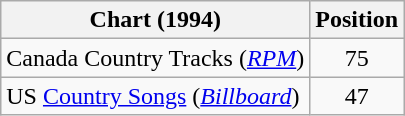<table class="wikitable sortable">
<tr>
<th scope="col">Chart (1994)</th>
<th scope="col">Position</th>
</tr>
<tr>
<td>Canada Country Tracks (<em><a href='#'>RPM</a></em>)</td>
<td align="center">75</td>
</tr>
<tr>
<td>US <a href='#'>Country Songs</a> (<em><a href='#'>Billboard</a></em>)</td>
<td align="center">47</td>
</tr>
</table>
